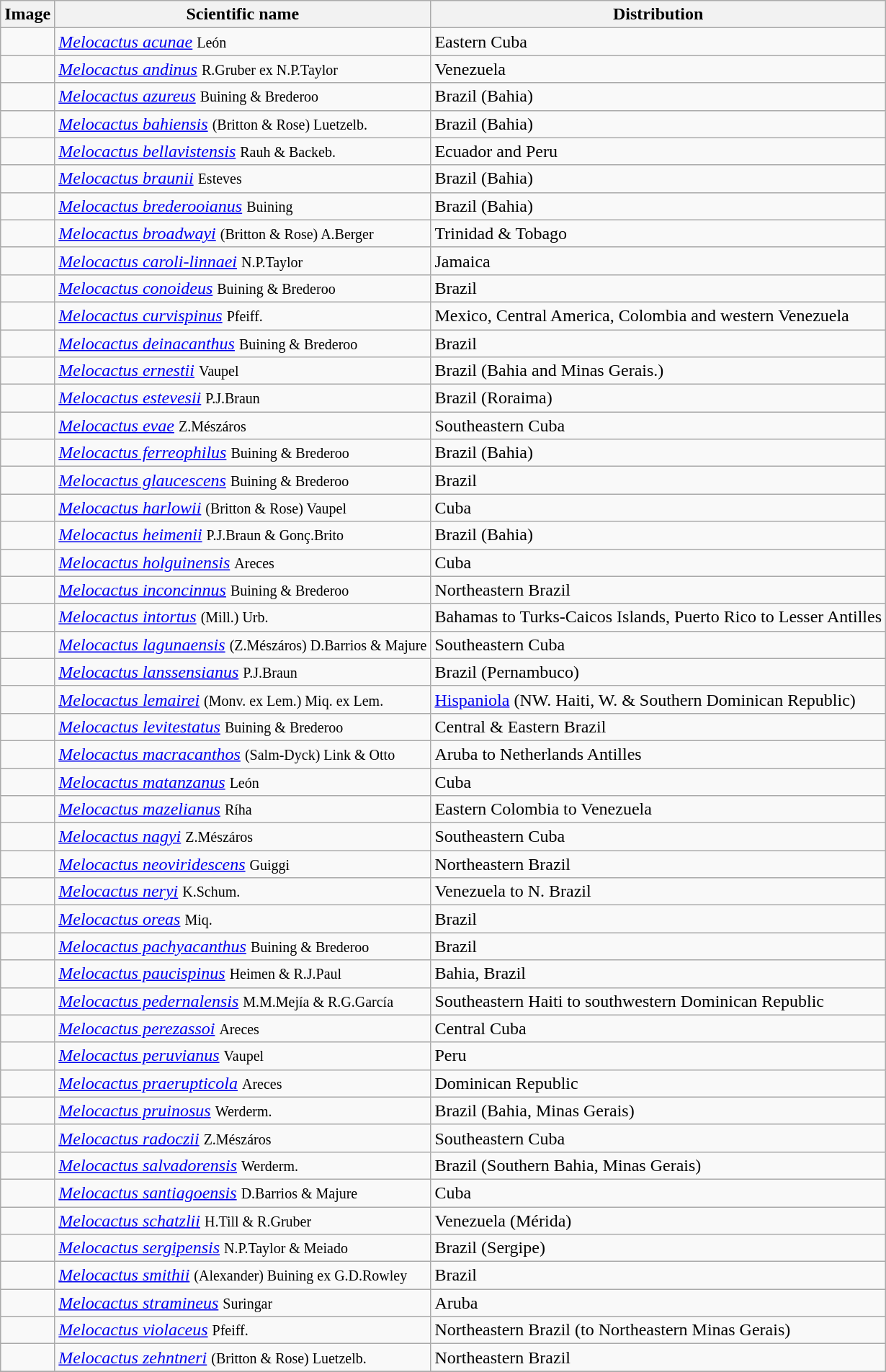<table class="wikitable collapsible">
<tr>
<th>Image</th>
<th>Scientific name</th>
<th>Distribution</th>
</tr>
<tr>
<td></td>
<td><em><a href='#'>Melocactus acunae</a></em> <small>León</small></td>
<td>Eastern Cuba</td>
</tr>
<tr>
<td></td>
<td><em><a href='#'>Melocactus andinus</a></em> <small>R.Gruber ex N.P.Taylor</small></td>
<td>Venezuela</td>
</tr>
<tr>
<td></td>
<td><em><a href='#'>Melocactus azureus</a></em> <small>Buining & Brederoo</small></td>
<td>Brazil (Bahia)</td>
</tr>
<tr>
<td></td>
<td><em><a href='#'>Melocactus bahiensis</a></em> <small>(Britton & Rose) Luetzelb.</small></td>
<td>Brazil (Bahia)</td>
</tr>
<tr>
<td></td>
<td><em><a href='#'>Melocactus bellavistensis</a></em> <small>Rauh & Backeb.</small></td>
<td>Ecuador and Peru</td>
</tr>
<tr>
<td></td>
<td><em><a href='#'>Melocactus braunii</a></em> <small>Esteves</small></td>
<td>Brazil (Bahia)</td>
</tr>
<tr>
<td></td>
<td><em><a href='#'>Melocactus brederooianus</a></em> <small>Buining</small></td>
<td>Brazil (Bahia)</td>
</tr>
<tr>
<td></td>
<td><em><a href='#'>Melocactus broadwayi</a></em> <small>(Britton & Rose) A.Berger</small></td>
<td>Trinidad & Tobago</td>
</tr>
<tr>
<td></td>
<td><em><a href='#'>Melocactus caroli-linnaei</a></em> <small>N.P.Taylor</small></td>
<td>Jamaica</td>
</tr>
<tr>
<td></td>
<td><em><a href='#'>Melocactus conoideus</a></em> <small>Buining & Brederoo</small></td>
<td>Brazil</td>
</tr>
<tr>
<td></td>
<td><em><a href='#'>Melocactus curvispinus</a></em> <small>Pfeiff.</small></td>
<td>Mexico, Central America, Colombia and western Venezuela</td>
</tr>
<tr>
<td></td>
<td><em><a href='#'>Melocactus deinacanthus</a></em> <small>Buining & Brederoo</small></td>
<td>Brazil</td>
</tr>
<tr>
<td></td>
<td><em><a href='#'>Melocactus ernestii</a></em> <small>Vaupel</small></td>
<td>Brazil (Bahia and Minas Gerais.)</td>
</tr>
<tr>
<td></td>
<td><em><a href='#'>Melocactus estevesii</a></em> <small>P.J.Braun</small></td>
<td>Brazil (Roraima)</td>
</tr>
<tr>
<td></td>
<td><em><a href='#'>Melocactus evae</a></em> <small>Z.Mészáros</small></td>
<td>Southeastern Cuba</td>
</tr>
<tr>
<td></td>
<td><em><a href='#'>Melocactus ferreophilus</a></em> <small>Buining & Brederoo</small></td>
<td>Brazil (Bahia)</td>
</tr>
<tr>
<td></td>
<td><em><a href='#'>Melocactus glaucescens</a></em> <small>Buining & Brederoo</small></td>
<td>Brazil</td>
</tr>
<tr>
<td></td>
<td><em><a href='#'>Melocactus harlowii</a></em> <small>(Britton & Rose) Vaupel</small></td>
<td>Cuba</td>
</tr>
<tr>
<td></td>
<td><em><a href='#'>Melocactus heimenii</a></em> <small>P.J.Braun & Gonç.Brito</small></td>
<td>Brazil (Bahia)</td>
</tr>
<tr>
<td></td>
<td><em><a href='#'>Melocactus holguinensis</a></em> <small>Areces</small></td>
<td>Cuba</td>
</tr>
<tr>
<td></td>
<td><em><a href='#'>Melocactus inconcinnus</a></em> <small>Buining & Brederoo</small></td>
<td>Northeastern Brazil</td>
</tr>
<tr>
<td></td>
<td><em><a href='#'>Melocactus intortus</a></em> <small>(Mill.) Urb.</small></td>
<td>Bahamas to Turks-Caicos Islands, Puerto Rico to Lesser Antilles</td>
</tr>
<tr>
<td></td>
<td><em><a href='#'>Melocactus lagunaensis</a></em> <small>(Z.Mészáros) D.Barrios & Majure</small></td>
<td>Southeastern Cuba</td>
</tr>
<tr>
<td></td>
<td><em><a href='#'>Melocactus lanssensianus</a></em> <small>P.J.Braun</small></td>
<td>Brazil (Pernambuco)</td>
</tr>
<tr>
<td></td>
<td><em><a href='#'>Melocactus lemairei</a></em> <small>(Monv. ex Lem.) Miq. ex Lem.</small></td>
<td><a href='#'>Hispaniola</a> (NW. Haiti, W. & Southern Dominican Republic)</td>
</tr>
<tr>
<td></td>
<td><em><a href='#'>Melocactus levitestatus</a></em> <small>Buining & Brederoo</small></td>
<td>Central & Eastern Brazil</td>
</tr>
<tr>
<td></td>
<td><em><a href='#'>Melocactus macracanthos</a></em> <small>(Salm-Dyck) Link & Otto</small></td>
<td>Aruba to Netherlands Antilles</td>
</tr>
<tr>
<td></td>
<td><em><a href='#'>Melocactus matanzanus</a></em> <small>León</small></td>
<td>Cuba</td>
</tr>
<tr>
<td></td>
<td><em><a href='#'>Melocactus mazelianus</a></em> <small>Ríha</small></td>
<td>Eastern Colombia to Venezuela</td>
</tr>
<tr>
<td></td>
<td><em><a href='#'>Melocactus nagyi</a></em> <small>Z.Mészáros</small></td>
<td>Southeastern Cuba</td>
</tr>
<tr>
<td></td>
<td><em><a href='#'>Melocactus neoviridescens</a></em> <small>Guiggi</small></td>
<td>Northeastern Brazil</td>
</tr>
<tr>
<td></td>
<td><em><a href='#'>Melocactus neryi</a></em> <small>K.Schum.</small></td>
<td>Venezuela to N. Brazil</td>
</tr>
<tr>
<td></td>
<td><em><a href='#'>Melocactus oreas</a></em> <small>Miq.</small></td>
<td>Brazil</td>
</tr>
<tr>
<td></td>
<td><em><a href='#'>Melocactus pachyacanthus</a></em> <small>Buining & Brederoo</small></td>
<td>Brazil</td>
</tr>
<tr>
<td></td>
<td><em><a href='#'>Melocactus paucispinus</a></em> <small>Heimen & R.J.Paul</small></td>
<td>Bahia, Brazil</td>
</tr>
<tr>
<td></td>
<td><em><a href='#'>Melocactus pedernalensis</a></em> <small>M.M.Mejía & R.G.García</small></td>
<td>Southeastern Haiti to southwestern Dominican Republic</td>
</tr>
<tr>
<td></td>
<td><em><a href='#'>Melocactus perezassoi</a></em> <small>Areces</small></td>
<td>Central Cuba</td>
</tr>
<tr>
<td></td>
<td><em><a href='#'>Melocactus peruvianus</a></em> <small>Vaupel</small></td>
<td>Peru</td>
</tr>
<tr>
<td></td>
<td><em><a href='#'>Melocactus praerupticola</a></em> <small>Areces</small></td>
<td>Dominican Republic</td>
</tr>
<tr>
<td></td>
<td><em><a href='#'>Melocactus pruinosus</a></em> <small>Werderm.</small></td>
<td>Brazil (Bahia, Minas Gerais)</td>
</tr>
<tr>
<td></td>
<td><em><a href='#'>Melocactus radoczii</a></em> <small>Z.Mészáros</small></td>
<td>Southeastern Cuba</td>
</tr>
<tr>
<td></td>
<td><em><a href='#'>Melocactus salvadorensis</a></em> <small>Werderm.</small></td>
<td>Brazil (Southern Bahia, Minas Gerais)</td>
</tr>
<tr>
<td></td>
<td><em><a href='#'>Melocactus santiagoensis</a></em> <small>D.Barrios & Majure</small></td>
<td>Cuba</td>
</tr>
<tr>
<td></td>
<td><em><a href='#'>Melocactus schatzlii</a></em> <small>H.Till & R.Gruber</small></td>
<td>Venezuela (Mérida)</td>
</tr>
<tr>
<td></td>
<td><em><a href='#'>Melocactus sergipensis</a></em> <small>N.P.Taylor & Meiado</small></td>
<td>Brazil (Sergipe)</td>
</tr>
<tr>
<td></td>
<td><em><a href='#'>Melocactus smithii</a></em> <small>(Alexander) Buining ex G.D.Rowley</small></td>
<td>Brazil</td>
</tr>
<tr>
<td></td>
<td><em><a href='#'>Melocactus stramineus</a></em> <small>Suringar</small></td>
<td>Aruba</td>
</tr>
<tr>
<td></td>
<td><em><a href='#'>Melocactus violaceus</a></em> <small>Pfeiff.</small></td>
<td>Northeastern Brazil (to Northeastern Minas Gerais)</td>
</tr>
<tr>
<td></td>
<td><em><a href='#'>Melocactus zehntneri</a></em> <small>(Britton & Rose) Luetzelb.</small></td>
<td>Northeastern Brazil</td>
</tr>
<tr>
</tr>
</table>
